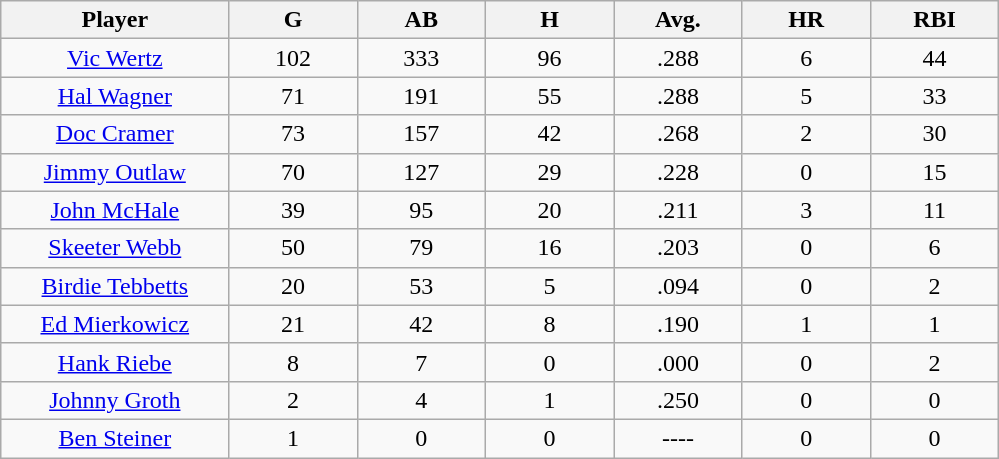<table class="wikitable sortable">
<tr>
<th bgcolor="#DDDDFF" width="16%">Player</th>
<th bgcolor="#DDDDFF" width="9%">G</th>
<th bgcolor="#DDDDFF" width="9%">AB</th>
<th bgcolor="#DDDDFF" width="9%">H</th>
<th bgcolor="#DDDDFF" width="9%">Avg.</th>
<th bgcolor="#DDDDFF" width="9%">HR</th>
<th bgcolor="#DDDDFF" width="9%">RBI</th>
</tr>
<tr align="center">
<td><a href='#'>Vic Wertz</a></td>
<td>102</td>
<td>333</td>
<td>96</td>
<td>.288</td>
<td>6</td>
<td>44</td>
</tr>
<tr align=center>
<td><a href='#'>Hal Wagner</a></td>
<td>71</td>
<td>191</td>
<td>55</td>
<td>.288</td>
<td>5</td>
<td>33</td>
</tr>
<tr align=center>
<td><a href='#'>Doc Cramer</a></td>
<td>73</td>
<td>157</td>
<td>42</td>
<td>.268</td>
<td>2</td>
<td>30</td>
</tr>
<tr align=center>
<td><a href='#'>Jimmy Outlaw</a></td>
<td>70</td>
<td>127</td>
<td>29</td>
<td>.228</td>
<td>0</td>
<td>15</td>
</tr>
<tr align=center>
<td><a href='#'>John McHale</a></td>
<td>39</td>
<td>95</td>
<td>20</td>
<td>.211</td>
<td>3</td>
<td>11</td>
</tr>
<tr align=center>
<td><a href='#'>Skeeter Webb</a></td>
<td>50</td>
<td>79</td>
<td>16</td>
<td>.203</td>
<td>0</td>
<td>6</td>
</tr>
<tr align=center>
<td><a href='#'>Birdie Tebbetts</a></td>
<td>20</td>
<td>53</td>
<td>5</td>
<td>.094</td>
<td>0</td>
<td>2</td>
</tr>
<tr align=center>
<td><a href='#'>Ed Mierkowicz</a></td>
<td>21</td>
<td>42</td>
<td>8</td>
<td>.190</td>
<td>1</td>
<td>1</td>
</tr>
<tr align=center>
<td><a href='#'>Hank Riebe</a></td>
<td>8</td>
<td>7</td>
<td>0</td>
<td>.000</td>
<td>0</td>
<td>2</td>
</tr>
<tr align=center>
<td><a href='#'>Johnny Groth</a></td>
<td>2</td>
<td>4</td>
<td>1</td>
<td>.250</td>
<td>0</td>
<td>0</td>
</tr>
<tr align=center>
<td><a href='#'>Ben Steiner</a></td>
<td>1</td>
<td>0</td>
<td>0</td>
<td>----</td>
<td>0</td>
<td>0</td>
</tr>
</table>
